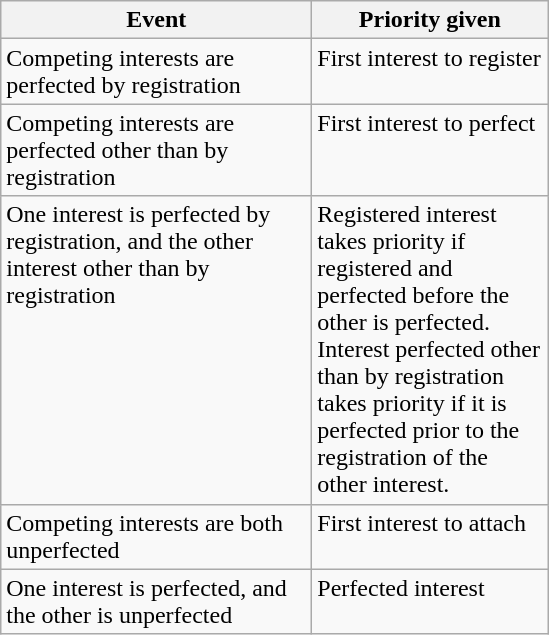<table class="wikitable">
<tr>
<th scope="col" width="200">Event</th>
<th scope="col" width="150">Priority given</th>
</tr>
<tr valign="top">
<td scope="row" align="left">Competing interests are perfected by registration</td>
<td>First interest to register</td>
</tr>
<tr valign="top">
<td scope="row" align="left">Competing interests are perfected other than by registration</td>
<td>First interest to perfect</td>
</tr>
<tr valign="top">
<td scope="row" align="left">One interest is perfected by registration, and the other interest other than by registration</td>
<td>Registered interest takes priority if registered and perfected before the other is perfected. Interest perfected other than by registration takes priority if it is perfected prior to the registration of the other interest.</td>
</tr>
<tr valign="top">
<td scope="row" align="left">Competing interests are both unperfected</td>
<td>First interest to attach</td>
</tr>
<tr valign="top">
<td scope="row" align="left">One interest is perfected, and the other is unperfected</td>
<td>Perfected interest</td>
</tr>
</table>
